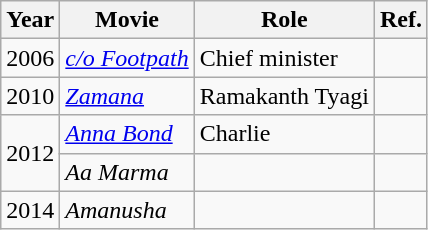<table class="wikitable">
<tr>
<th>Year</th>
<th>Movie</th>
<th>Role</th>
<th>Ref.</th>
</tr>
<tr>
<td>2006</td>
<td><em><a href='#'>c/o Footpath</a></em></td>
<td>Chief minister</td>
<td></td>
</tr>
<tr>
<td>2010</td>
<td><em><a href='#'>Zamana</a></em></td>
<td>Ramakanth Tyagi</td>
<td></td>
</tr>
<tr>
<td rowspan="2">2012</td>
<td><em><a href='#'>Anna Bond</a></em></td>
<td>Charlie</td>
<td></td>
</tr>
<tr>
<td><em>Aa Marma</em></td>
<td></td>
<td></td>
</tr>
<tr>
<td>2014</td>
<td><em>Amanusha</em></td>
<td></td>
<td></td>
</tr>
</table>
